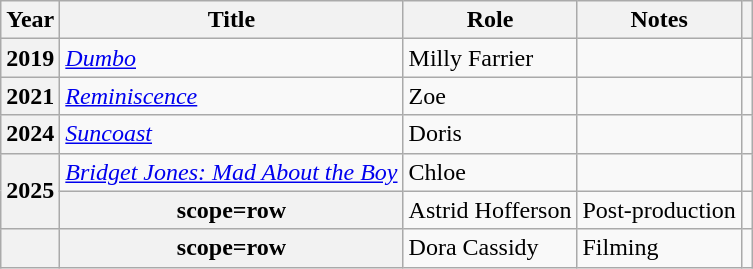<table class="wikitable sortable plainrowheaders sortable" style="margin-right: 0;">
<tr>
<th scope="col">Year</th>
<th scope="col">Title</th>
<th scope="col">Role</th>
<th class="unsortable" scope="col">Notes</th>
<th scope="col" class="unsortable"></th>
</tr>
<tr>
<th scope="row">2019</th>
<td><em><a href='#'>Dumbo</a></em></td>
<td>Milly Farrier</td>
<td></td>
<td align="center"></td>
</tr>
<tr>
<th scope="row">2021</th>
<td><em><a href='#'>Reminiscence</a></em></td>
<td>Zoe</td>
<td></td>
<td align="center"></td>
</tr>
<tr>
<th scope="row">2024</th>
<td><em><a href='#'>Suncoast</a></em></td>
<td>Doris</td>
<td></td>
<td align="center"></td>
</tr>
<tr>
<th rowspan="2" scope="row">2025</th>
<td><em><a href='#'>Bridget Jones: Mad About the Boy</a></em></td>
<td>Chloe</td>
<td></td>
<td align="center"></td>
</tr>
<tr>
<th>scope=row </th>
<td>Astrid Hofferson</td>
<td>Post-production</td>
<td align="center"></td>
</tr>
<tr>
<th scope="row"></th>
<th>scope=row </th>
<td>Dora Cassidy</td>
<td>Filming</td>
<td align="center"></td>
</tr>
</table>
